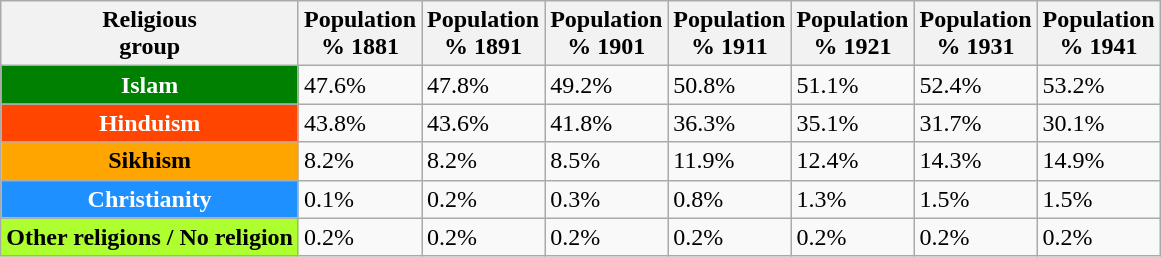<table class="wikitable sortable">
<tr style="text-align: left;">
<th>Religious<br>group</th>
<th>Population <br>% 1881</th>
<th>Population <br>% 1891</th>
<th>Population <br>% 1901</th>
<th>Population <br>% 1911</th>
<th>Population <br>% 1921</th>
<th>Population <br>% 1931</th>
<th>Population <br>% 1941</th>
</tr>
<tr>
<th style="background: green; color: white;">Islam</th>
<td>47.6%</td>
<td>47.8%</td>
<td>49.2%</td>
<td>50.8%</td>
<td>51.1%</td>
<td>52.4%</td>
<td>53.2%</td>
</tr>
<tr>
<th style="background: OrangeRed; color: white;">Hinduism</th>
<td>43.8%</td>
<td>43.6%</td>
<td>41.8%</td>
<td>36.3%</td>
<td>35.1%</td>
<td>31.7%</td>
<td>30.1%</td>
</tr>
<tr>
<th style="background: orange;">Sikhism</th>
<td>8.2%</td>
<td>8.2%</td>
<td>8.5%</td>
<td>11.9%</td>
<td>12.4%</td>
<td>14.3%</td>
<td>14.9%</td>
</tr>
<tr>
<th style="background: DodgerBlue; color: white;">Christianity</th>
<td>0.1%</td>
<td>0.2%</td>
<td>0.3%</td>
<td>0.8%</td>
<td>1.3%</td>
<td>1.5%</td>
<td>1.5%</td>
</tr>
<tr>
<th style="background: GreenYellow;">Other religions / No religion</th>
<td>0.2%</td>
<td>0.2%</td>
<td>0.2%</td>
<td>0.2%</td>
<td>0.2%</td>
<td>0.2%</td>
<td>0.2%</td>
</tr>
</table>
